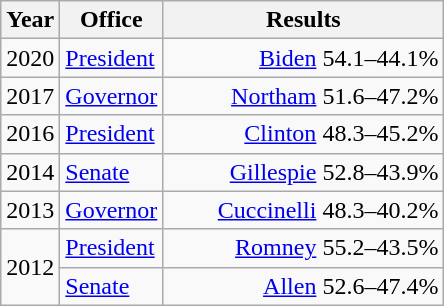<table class=wikitable>
<tr>
<th width="30">Year</th>
<th width="60">Office</th>
<th width="180">Results</th>
</tr>
<tr>
<td>2020</td>
<td><a href='#'>President</a></td>
<td align="right" ><a href='#'>Biden</a> 54.1–44.1%</td>
</tr>
<tr>
<td>2017</td>
<td><a href='#'>Governor</a></td>
<td align="right" ><a href='#'>Northam</a> 51.6–47.2%</td>
</tr>
<tr>
<td>2016</td>
<td><a href='#'>President</a></td>
<td align="right" ><a href='#'>Clinton</a> 48.3–45.2%</td>
</tr>
<tr>
<td>2014</td>
<td><a href='#'>Senate</a></td>
<td align="right" ><a href='#'>Gillespie</a> 52.8–43.9%</td>
</tr>
<tr>
<td>2013</td>
<td><a href='#'>Governor</a></td>
<td align="right" ><a href='#'>Cuccinelli</a> 48.3–40.2%</td>
</tr>
<tr>
<td rowspan="2">2012</td>
<td><a href='#'>President</a></td>
<td align="right" ><a href='#'>Romney</a> 55.2–43.5%</td>
</tr>
<tr>
<td><a href='#'>Senate</a></td>
<td align="right" ><a href='#'>Allen</a> 52.6–47.4%</td>
</tr>
</table>
